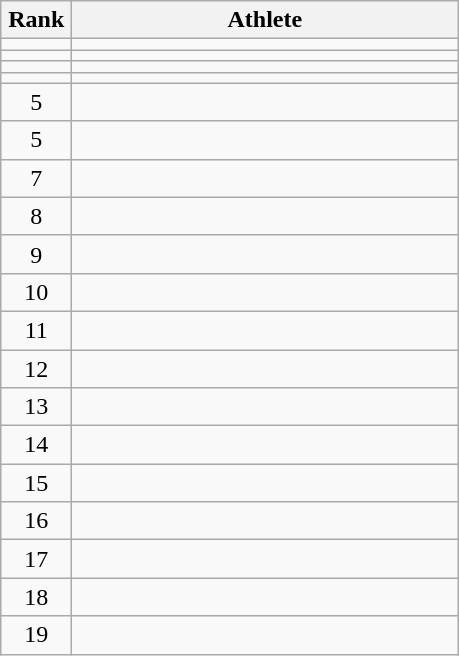<table class="wikitable" style="text-align: center;">
<tr>
<th width=40>Rank</th>
<th width=250>Athlete</th>
</tr>
<tr>
<td></td>
<td align="left"></td>
</tr>
<tr>
<td></td>
<td align="left"></td>
</tr>
<tr>
<td></td>
<td align="left"></td>
</tr>
<tr>
<td></td>
<td align="left"></td>
</tr>
<tr>
<td>5</td>
<td align="left"></td>
</tr>
<tr>
<td>5</td>
<td align="left"></td>
</tr>
<tr>
<td>7</td>
<td align="left"></td>
</tr>
<tr>
<td>8</td>
<td align="left"></td>
</tr>
<tr>
<td>9</td>
<td align="left"></td>
</tr>
<tr>
<td>10</td>
<td align="left"></td>
</tr>
<tr>
<td>11</td>
<td align="left"></td>
</tr>
<tr>
<td>12</td>
<td align="left"></td>
</tr>
<tr>
<td>13</td>
<td align="left"></td>
</tr>
<tr>
<td>14</td>
<td align="left"></td>
</tr>
<tr>
<td>15</td>
<td align="left"></td>
</tr>
<tr>
<td>16</td>
<td align="left"></td>
</tr>
<tr>
<td>17</td>
<td align="left"></td>
</tr>
<tr>
<td>18</td>
<td align="left"></td>
</tr>
<tr>
<td>19</td>
<td align="left"></td>
</tr>
</table>
